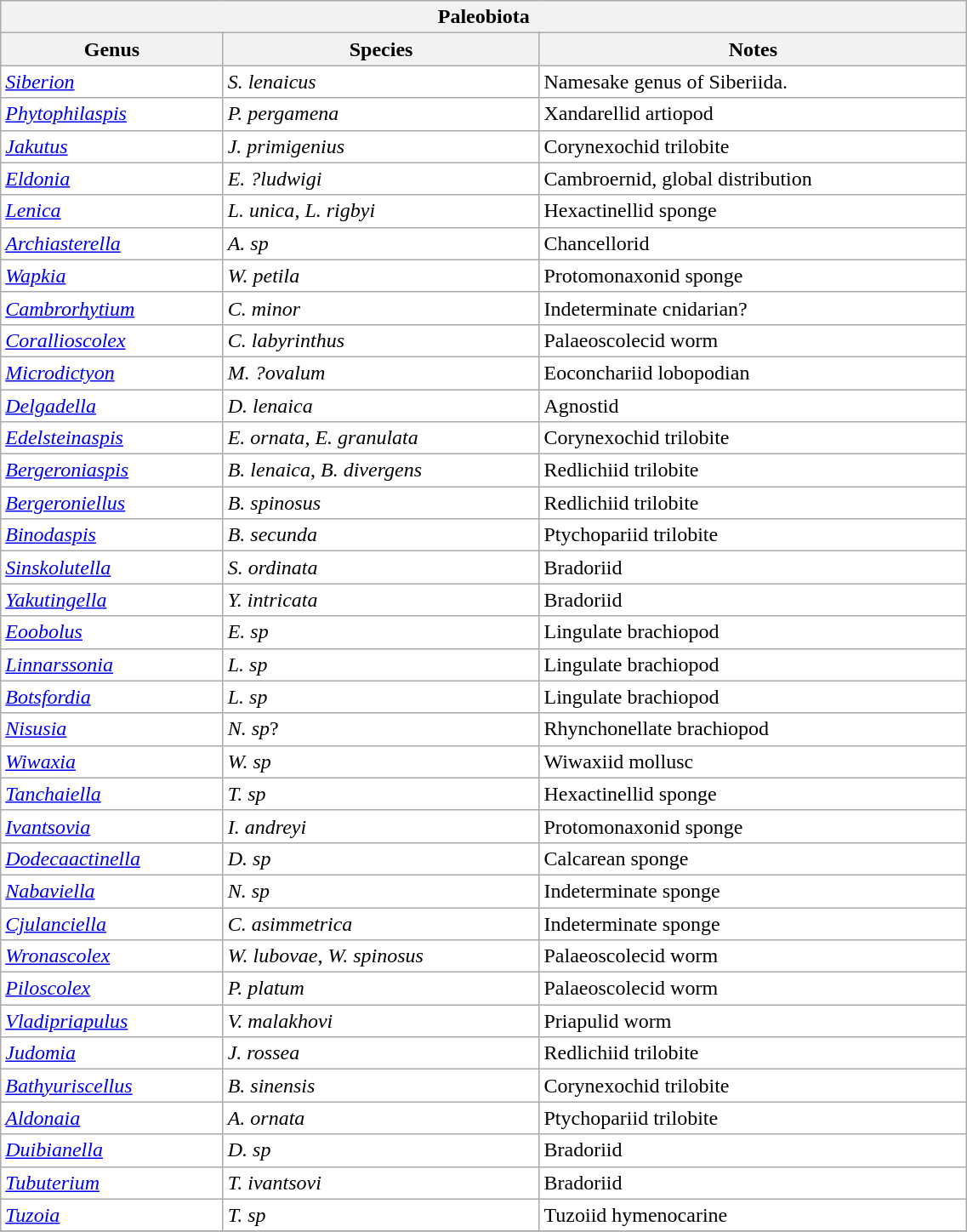<table class="wikitable sortable" style="background:white; width:60%;">
<tr>
<th colspan="5" align="center">Paleobiota</th>
</tr>
<tr>
<th>Genus</th>
<th>Species</th>
<th>Notes</th>
</tr>
<tr>
<td><em><a href='#'>Siberion</a></em></td>
<td><em>S. lenaicus</em></td>
<td>Namesake genus of Siberiida.</td>
</tr>
<tr>
<td><em><a href='#'>Phytophilaspis</a></em></td>
<td><em>P. pergamena</em></td>
<td>Xandarellid artiopod</td>
</tr>
<tr>
<td><em><a href='#'>Jakutus</a></em></td>
<td><em>J. primigenius</em></td>
<td>Corynexochid trilobite</td>
</tr>
<tr>
<td><em><a href='#'>Eldonia</a></em></td>
<td><em>E. ?ludwigi</em></td>
<td>Cambroernid, global distribution</td>
</tr>
<tr>
<td><em><a href='#'>Lenica</a></em></td>
<td><em>L. unica</em>, <em>L. rigbyi</em></td>
<td>Hexactinellid sponge</td>
</tr>
<tr>
<td><em><a href='#'>Archiasterella</a></em></td>
<td><em>A. sp</em></td>
<td>Chancellorid</td>
</tr>
<tr>
<td><em><a href='#'>Wapkia</a></em></td>
<td><em>W. petila</em></td>
<td>Protomonaxonid sponge</td>
</tr>
<tr>
<td><em><a href='#'>Cambrorhytium</a></em></td>
<td><em>C. minor</em></td>
<td>Indeterminate cnidarian?</td>
</tr>
<tr>
<td><em><a href='#'>Corallioscolex</a></em></td>
<td><em>C. labyrinthus</em></td>
<td>Palaeoscolecid worm</td>
</tr>
<tr>
<td><em><a href='#'>Microdictyon</a></em></td>
<td><em>M. ?ovalum</em></td>
<td>Eoconchariid lobopodian</td>
</tr>
<tr>
<td><em><a href='#'>Delgadella</a></em></td>
<td><em>D. lenaica</em></td>
<td>Agnostid</td>
</tr>
<tr>
<td><em><a href='#'>Edelsteinaspis</a></em></td>
<td><em>E. ornata</em>, <em>E. granulata</em></td>
<td>Corynexochid trilobite</td>
</tr>
<tr>
<td><em><a href='#'>Bergeroniaspis</a></em></td>
<td><em>B. lenaica</em>, <em>B. divergens</em></td>
<td>Redlichiid trilobite</td>
</tr>
<tr>
<td><em><a href='#'>Bergeroniellus</a></em></td>
<td><em>B. spinosus</em></td>
<td>Redlichiid trilobite</td>
</tr>
<tr>
<td><em><a href='#'>Binodaspis</a></em></td>
<td><em>B. secunda</em></td>
<td>Ptychopariid trilobite</td>
</tr>
<tr>
<td><em><a href='#'>Sinskolutella</a></em></td>
<td><em>S. ordinata</em></td>
<td>Bradoriid</td>
</tr>
<tr>
<td><em><a href='#'>Yakutingella</a></em></td>
<td><em>Y. intricata</em></td>
<td>Bradoriid</td>
</tr>
<tr>
<td><em><a href='#'>Eoobolus</a></em></td>
<td><em>E. sp</em></td>
<td>Lingulate brachiopod</td>
</tr>
<tr>
<td><em><a href='#'>Linnarssonia</a></em></td>
<td><em>L. sp</em></td>
<td>Lingulate brachiopod</td>
</tr>
<tr>
<td><em><a href='#'>Botsfordia</a></em></td>
<td><em>L. sp</em></td>
<td>Lingulate brachiopod</td>
</tr>
<tr>
<td><em><a href='#'>Nisusia</a></em></td>
<td><em>N. sp</em>?</td>
<td>Rhynchonellate brachiopod</td>
</tr>
<tr>
<td><em><a href='#'>Wiwaxia</a></em></td>
<td><em>W. sp</em></td>
<td>Wiwaxiid mollusc</td>
</tr>
<tr>
<td><em><a href='#'>Tanchaiella</a></em></td>
<td><em>T. sp</em></td>
<td>Hexactinellid sponge</td>
</tr>
<tr>
<td><em><a href='#'>Ivantsovia</a></em></td>
<td><em>I. andreyi</em></td>
<td>Protomonaxonid sponge</td>
</tr>
<tr>
<td><em><a href='#'>Dodecaactinella</a></em></td>
<td><em>D. sp</em></td>
<td>Calcarean sponge</td>
</tr>
<tr>
<td><em><a href='#'>Nabaviella</a></em></td>
<td><em>N. sp</em></td>
<td>Indeterminate sponge</td>
</tr>
<tr>
<td><em><a href='#'>Cjulanciella</a></em></td>
<td><em>C. asimmetrica</em></td>
<td>Indeterminate sponge</td>
</tr>
<tr>
<td><em><a href='#'>Wronascolex</a></em></td>
<td><em>W. lubovae</em>, <em>W. spinosus</em></td>
<td>Palaeoscolecid worm</td>
</tr>
<tr>
<td><em><a href='#'>Piloscolex</a></em></td>
<td><em>P. platum</em></td>
<td>Palaeoscolecid worm</td>
</tr>
<tr>
<td><em><a href='#'>Vladipriapulus</a></em></td>
<td><em>V. malakhovi</em></td>
<td>Priapulid worm</td>
</tr>
<tr>
<td><em><a href='#'>Judomia</a></em></td>
<td><em>J. rossea</em></td>
<td>Redlichiid trilobite</td>
</tr>
<tr>
<td><em><a href='#'>Bathyuriscellus</a></em></td>
<td><em>B. sinensis</em></td>
<td>Corynexochid trilobite</td>
</tr>
<tr>
<td><em><a href='#'>Aldonaia</a></em></td>
<td><em>A. ornata</em></td>
<td>Ptychopariid trilobite</td>
</tr>
<tr>
<td><em><a href='#'>Duibianella</a></em></td>
<td><em>D. sp</em></td>
<td>Bradoriid</td>
</tr>
<tr>
<td><em><a href='#'>Tubuterium</a></em></td>
<td><em>T. ivantsovi</em></td>
<td>Bradoriid</td>
</tr>
<tr>
<td><em><a href='#'>Tuzoia</a></em></td>
<td><em>T. sp</em></td>
<td>Tuzoiid hymenocarine</td>
</tr>
<tr>
</tr>
</table>
